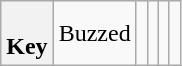<table class="wikitable">
<tr>
<th><br>Key</th>
<td> Buzzed</td>
<td></td>
<td></td>
<td></td>
<td></td>
</tr>
</table>
